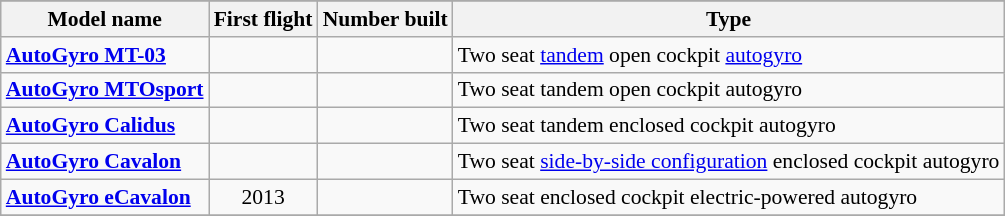<table class="wikitable" align=center style="font-size:90%;">
<tr>
</tr>
<tr style="background:#efefef;">
<th>Model name</th>
<th>First flight</th>
<th>Number built</th>
<th>Type</th>
</tr>
<tr>
<td align=left><strong><a href='#'>AutoGyro MT-03</a></strong></td>
<td align=center></td>
<td align=center></td>
<td align=left>Two seat <a href='#'>tandem</a> open cockpit <a href='#'>autogyro</a></td>
</tr>
<tr>
<td align=left><strong><a href='#'>AutoGyro MTOsport</a></strong></td>
<td align=center></td>
<td align=center></td>
<td align=left>Two seat tandem open cockpit autogyro</td>
</tr>
<tr>
<td align=left><strong><a href='#'>AutoGyro Calidus</a></strong></td>
<td align=center></td>
<td align=center></td>
<td align=left>Two seat tandem enclosed cockpit autogyro</td>
</tr>
<tr>
<td align=left><strong><a href='#'>AutoGyro Cavalon</a></strong></td>
<td align=center></td>
<td align=center></td>
<td align=left>Two seat <a href='#'>side-by-side configuration</a> enclosed cockpit autogyro</td>
</tr>
<tr>
<td align=left><strong><a href='#'>AutoGyro eCavalon</a></strong></td>
<td align=center>2013</td>
<td align=center></td>
<td align=left>Two seat enclosed cockpit electric-powered autogyro</td>
</tr>
<tr>
</tr>
</table>
